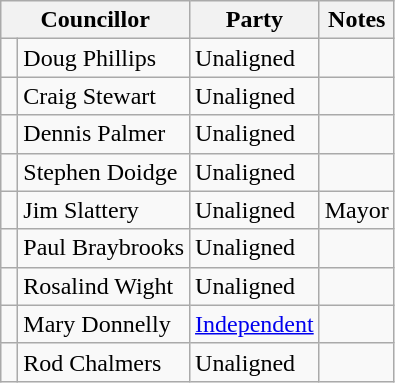<table class="wikitable">
<tr>
<th colspan="2">Councillor</th>
<th>Party</th>
<th>Notes</th>
</tr>
<tr>
<td> </td>
<td>Doug Phillips</td>
<td>Unaligned</td>
<td></td>
</tr>
<tr>
<td> </td>
<td>Craig Stewart</td>
<td>Unaligned</td>
<td></td>
</tr>
<tr>
<td> </td>
<td>Dennis Palmer</td>
<td>Unaligned</td>
<td></td>
</tr>
<tr>
<td> </td>
<td>Stephen Doidge</td>
<td>Unaligned</td>
<td></td>
</tr>
<tr>
<td> </td>
<td>Jim Slattery</td>
<td>Unaligned</td>
<td>Mayor</td>
</tr>
<tr>
<td> </td>
<td>Paul Braybrooks</td>
<td>Unaligned</td>
<td></td>
</tr>
<tr>
<td> </td>
<td>Rosalind Wight</td>
<td>Unaligned</td>
<td></td>
</tr>
<tr>
<td> </td>
<td>Mary Donnelly</td>
<td><a href='#'>Independent</a></td>
<td></td>
</tr>
<tr>
<td> </td>
<td>Rod Chalmers</td>
<td>Unaligned</td>
<td></td>
</tr>
</table>
